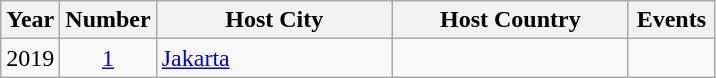<table class="wikitable" style="font-size:100%">
<tr>
<th width=30>Year</th>
<th width=30>Number</th>
<th width=150>Host City</th>
<th width=150>Host Country</th>
<th width=50>Events</th>
</tr>
<tr>
<td align=center>2019</td>
<td align=center><a href='#'>1</a></td>
<td><a href='#'>Jakarta</a></td>
<td></td>
<td align=center></td>
</tr>
</table>
